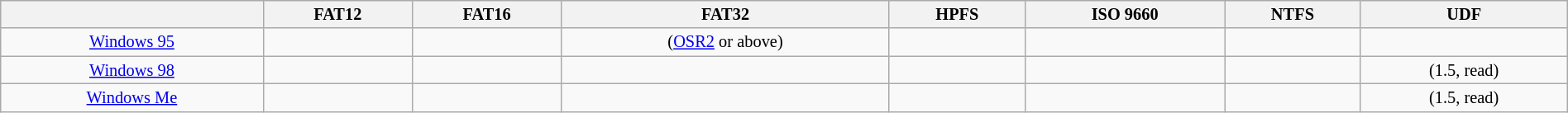<table class="wikitable sortable" style=font-size:85%;text-align:center;width:100%>
<tr>
<th></th>
<th>FAT12</th>
<th>FAT16</th>
<th>FAT32</th>
<th>HPFS</th>
<th>ISO 9660</th>
<th>NTFS</th>
<th>UDF</th>
</tr>
<tr>
<td><a href='#'>Windows 95</a></td>
<td></td>
<td></td>
<td> (<a href='#'>OSR2</a> or above)</td>
<td></td>
<td></td>
<td></td>
<td></td>
</tr>
<tr>
<td><a href='#'>Windows 98</a></td>
<td></td>
<td></td>
<td></td>
<td></td>
<td></td>
<td></td>
<td> (1.5, read)</td>
</tr>
<tr>
<td><a href='#'>Windows Me</a></td>
<td></td>
<td></td>
<td></td>
<td></td>
<td></td>
<td></td>
<td> (1.5, read)</td>
</tr>
</table>
